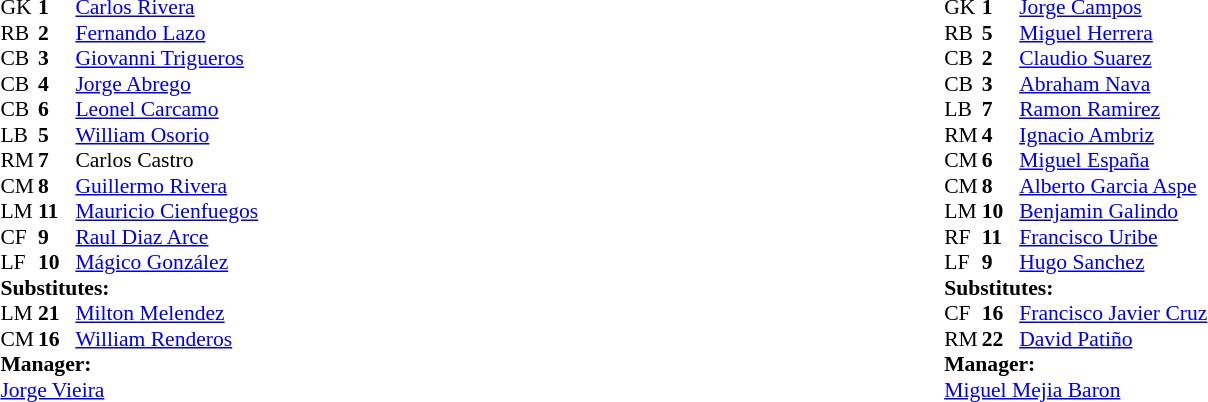<table width="100%">
<tr>
<td valign="top" width="40%"><br><table style="font-size:90%" cellspacing="0" cellpadding="0" align=center>
<tr>
<th width=25></th>
<th width=25></th>
</tr>
<tr>
<td>GK</td>
<td><strong>1</strong></td>
<td><a href='#'>Carlos Rivera</a></td>
<td></td>
<td></td>
</tr>
<tr>
<td>RB</td>
<td><strong>2</strong></td>
<td><a href='#'>Fernando Lazo</a></td>
</tr>
<tr>
<td>CB</td>
<td><strong>3</strong></td>
<td><a href='#'>Giovanni Trigueros</a></td>
</tr>
<tr>
<td>CB</td>
<td><strong>4</strong></td>
<td><a href='#'>Jorge Abrego</a></td>
</tr>
<tr>
<td>CB</td>
<td><strong>6</strong></td>
<td><a href='#'>Leonel Carcamo</a></td>
</tr>
<tr>
<td>LB</td>
<td><strong>5</strong></td>
<td><a href='#'>William Osorio</a></td>
</tr>
<tr>
<td>RM</td>
<td><strong>7</strong></td>
<td>Carlos Castro</td>
<td></td>
<td></td>
</tr>
<tr>
<td>CM</td>
<td><strong>8</strong></td>
<td><a href='#'>Guillermo Rivera</a></td>
<td></td>
<td></td>
</tr>
<tr>
<td>LM</td>
<td><strong>11</strong></td>
<td><a href='#'>Mauricio Cienfuegos</a></td>
<td></td>
<td></td>
</tr>
<tr>
<td>CF</td>
<td><strong>9</strong></td>
<td><a href='#'>Raul Diaz Arce</a></td>
<td></td>
<td></td>
</tr>
<tr>
<td>LF</td>
<td><strong>10</strong></td>
<td><a href='#'>Mágico González</a></td>
</tr>
<tr>
<td colspan=3><strong>Substitutes:</strong></td>
</tr>
<tr>
<td>LM</td>
<td><strong>21</strong></td>
<td><a href='#'>Milton Melendez</a></td>
<td></td>
<td></td>
</tr>
<tr>
<td>CM</td>
<td><strong>16</strong></td>
<td><a href='#'>William Renderos</a></td>
<td></td>
<td></td>
</tr>
<tr>
<td colspan=3><strong>Manager:</strong></td>
</tr>
<tr>
<td colspan=4> <a href='#'>Jorge Vieira</a></td>
</tr>
</table>
</td>
<td valign="top" width="50%"><br><table style="font-size:90%; margin:auto" cellspacing="0" cellpadding="0">
<tr>
<th width=25></th>
<th width=25></th>
</tr>
<tr>
<td>GK</td>
<td><strong>1</strong></td>
<td><a href='#'>Jorge Campos</a></td>
</tr>
<tr>
<td>RB</td>
<td><strong>5</strong></td>
<td><a href='#'>Miguel Herrera</a></td>
</tr>
<tr>
<td>CB</td>
<td><strong>2</strong></td>
<td><a href='#'>Claudio Suarez</a></td>
</tr>
<tr>
<td>CB</td>
<td><strong>3</strong></td>
<td><a href='#'>Abraham Nava</a></td>
<td></td>
<td></td>
</tr>
<tr>
<td>LB</td>
<td><strong>7</strong></td>
<td><a href='#'>Ramon Ramirez</a></td>
<td></td>
</tr>
<tr>
<td>RM</td>
<td><strong>4</strong></td>
<td><a href='#'>Ignacio Ambriz</a></td>
</tr>
<tr>
<td>CM</td>
<td><strong>6</strong></td>
<td><a href='#'>Miguel España</a></td>
<td></td>
<td></td>
</tr>
<tr>
<td>CM</td>
<td><strong>8</strong></td>
<td><a href='#'>Alberto Garcia Aspe</a></td>
</tr>
<tr>
<td>LM</td>
<td><strong>10</strong></td>
<td><a href='#'>Benjamin Galindo</a></td>
</tr>
<tr>
<td>RF</td>
<td><strong>11</strong></td>
<td><a href='#'>Francisco Uribe</a></td>
<td></td>
<td></td>
</tr>
<tr>
<td>LF</td>
<td><strong>9</strong></td>
<td><a href='#'>Hugo Sanchez</a></td>
</tr>
<tr>
<td colspan=3><strong>Substitutes:</strong></td>
</tr>
<tr>
<td>CF</td>
<td><strong>16</strong></td>
<td><a href='#'>Francisco Javier Cruz</a></td>
<td></td>
<td></td>
</tr>
<tr>
<td>RM</td>
<td><strong>22</strong></td>
<td><a href='#'>David Patiño</a></td>
<td></td>
<td></td>
</tr>
<tr>
<td colspan=3><strong>Manager:</strong></td>
</tr>
<tr>
<td colspan=4><a href='#'>Miguel Mejia Baron</a></td>
</tr>
</table>
</td>
</tr>
</table>
